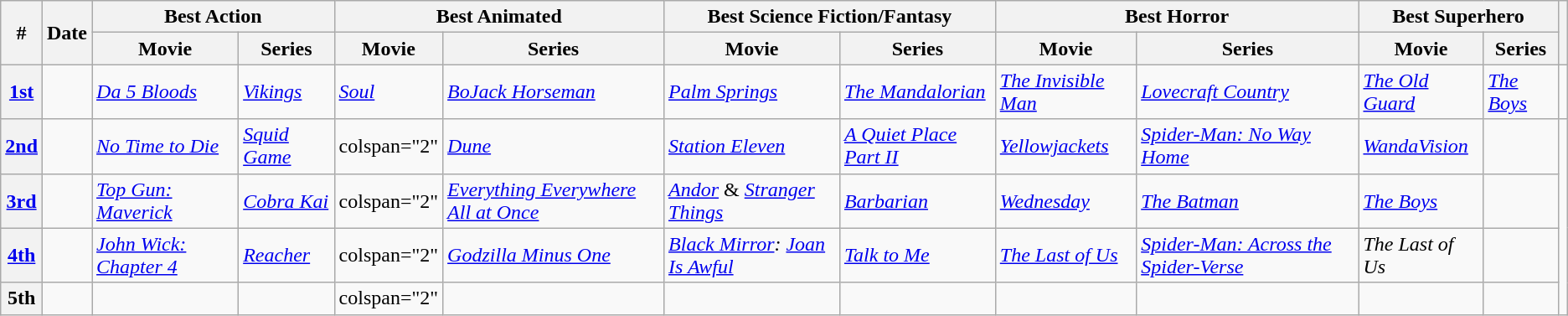<table class="wikitable plainrowheaders">
<tr>
<th scope="col" rowspan="2">#</th>
<th scope="col" rowspan="2">Date</th>
<th scope="col" colspan="2">Best Action</th>
<th scope="col" colspan="2">Best Animated</th>
<th scope="col" colspan="2">Best Science Fiction/Fantasy</th>
<th scope="col" colspan="2">Best Horror</th>
<th scope="col" colspan="2">Best Superhero</th>
<th scope="col" rowspan="2"></th>
</tr>
<tr>
<th>Movie</th>
<th>Series</th>
<th>Movie</th>
<th>Series</th>
<th>Movie</th>
<th>Series</th>
<th>Movie</th>
<th>Series</th>
<th>Movie</th>
<th>Series</th>
</tr>
<tr>
<th scope="row"><a href='#'>1st</a></th>
<td></td>
<td><em><a href='#'>Da 5 Bloods</a></em></td>
<td><em><a href='#'>Vikings</a></em></td>
<td><em><a href='#'>Soul</a></em></td>
<td><em><a href='#'>BoJack Horseman</a></em></td>
<td><em><a href='#'>Palm Springs</a></em></td>
<td><em><a href='#'>The Mandalorian</a></em></td>
<td><em><a href='#'>The Invisible Man</a></em></td>
<td><em><a href='#'>Lovecraft Country</a></em></td>
<td><em><a href='#'>The Old Guard</a></em></td>
<td><em><a href='#'>The Boys</a></em></td>
<td style="text-align:center;"></td>
</tr>
<tr>
<th scope="row"><a href='#'>2nd</a></th>
<td></td>
<td><em><a href='#'>No Time to Die</a></em></td>
<td><em><a href='#'>Squid Game</a></em></td>
<td>colspan="2"</td>
<td><em><a href='#'>Dune</a></em></td>
<td><em><a href='#'>Station Eleven</a></em></td>
<td><em><a href='#'>A Quiet Place Part II</a></em></td>
<td><em><a href='#'>Yellowjackets</a></em></td>
<td><em><a href='#'>Spider-Man: No Way Home</a></em></td>
<td><em><a href='#'>WandaVision</a></em></td>
<td style="text-align:center;"></td>
</tr>
<tr>
<th scope="row"><a href='#'>3rd</a></th>
<td></td>
<td><em><a href='#'>Top Gun: Maverick</a></em></td>
<td><em><a href='#'>Cobra Kai</a></em></td>
<td>colspan="2"</td>
<td><em><a href='#'>Everything Everywhere All at Once</a></em></td>
<td><em><a href='#'>Andor</a></em> & <em><a href='#'>Stranger Things</a></em></td>
<td><em><a href='#'>Barbarian</a></em></td>
<td><em><a href='#'>Wednesday</a></em></td>
<td><em><a href='#'>The Batman</a></em></td>
<td><em><a href='#'>The Boys</a></em></td>
<td style="text-align:center;"></td>
</tr>
<tr>
<th scope="row"><a href='#'>4th</a></th>
<td></td>
<td><em><a href='#'>John Wick: Chapter 4</a></em></td>
<td><em><a href='#'>Reacher</a></em></td>
<td>colspan="2"</td>
<td><em><a href='#'>Godzilla Minus One</a></em></td>
<td><em><a href='#'>Black Mirror</a>: <a href='#'>Joan Is Awful</a></em></td>
<td><em><a href='#'>Talk to Me</a></em></td>
<td><em><a href='#'>The Last of Us</a></em></td>
<td><em><a href='#'>Spider-Man: Across the Spider-Verse</a></em></td>
<td><em>The Last of Us</em></td>
<td style="text-align:center;"></td>
</tr>
<tr>
<th scope="row">5th</th>
<td></td>
<td></td>
<td></td>
<td>colspan="2"</td>
<td></td>
<td></td>
<td></td>
<td></td>
<td></td>
<td></td>
<td></td>
</tr>
</table>
